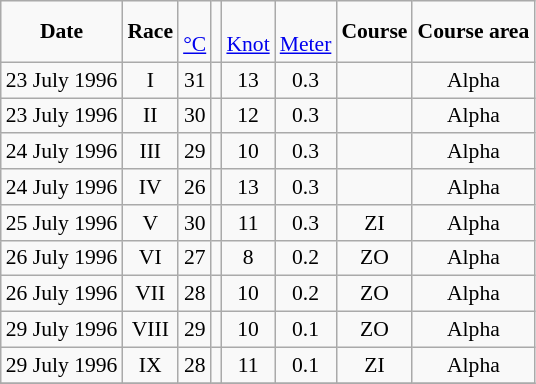<table class="wikitable" style="text-align:center; vertical-align:bottom; font-size:90%">
<tr>
<td><strong>Date</strong></td>
<td><strong>Race</strong></td>
<td><br><a href='#'>°C</a></td>
<td></td>
<td><br><a href='#'>Knot</a></td>
<td><br><a href='#'>Meter</a></td>
<td><strong>Course</strong></td>
<td><strong>Course area</strong></td>
</tr>
<tr>
<td>23 July 1996</td>
<td>I</td>
<td>31</td>
<td></td>
<td>13</td>
<td>0.3</td>
<td></td>
<td>Alpha</td>
</tr>
<tr>
<td>23 July 1996</td>
<td>II</td>
<td>30</td>
<td></td>
<td>12</td>
<td>0.3</td>
<td></td>
<td>Alpha</td>
</tr>
<tr>
<td>24 July 1996</td>
<td>III</td>
<td>29</td>
<td></td>
<td>10</td>
<td>0.3</td>
<td></td>
<td>Alpha</td>
</tr>
<tr>
<td>24 July 1996</td>
<td>IV</td>
<td>26</td>
<td></td>
<td>13</td>
<td>0.3</td>
<td></td>
<td>Alpha</td>
</tr>
<tr>
<td>25 July 1996</td>
<td>V</td>
<td>30</td>
<td></td>
<td>11</td>
<td>0.3</td>
<td>ZI</td>
<td>Alpha</td>
</tr>
<tr>
<td>26 July 1996</td>
<td>VI</td>
<td>27</td>
<td></td>
<td>8</td>
<td>0.2</td>
<td>ZO</td>
<td>Alpha</td>
</tr>
<tr>
<td>26 July 1996</td>
<td>VII</td>
<td>28</td>
<td></td>
<td>10</td>
<td>0.2</td>
<td>ZO</td>
<td>Alpha</td>
</tr>
<tr>
<td>29 July 1996</td>
<td>VIII</td>
<td>29</td>
<td></td>
<td>10</td>
<td>0.1</td>
<td>ZO</td>
<td>Alpha</td>
</tr>
<tr>
<td>29 July 1996</td>
<td>IX</td>
<td>28</td>
<td></td>
<td>11</td>
<td>0.1</td>
<td>ZI</td>
<td>Alpha</td>
</tr>
<tr>
</tr>
</table>
